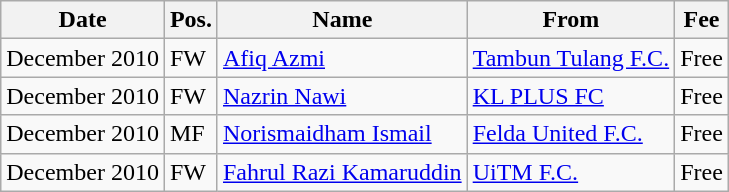<table class="wikitable">
<tr>
<th>Date</th>
<th>Pos.</th>
<th>Name</th>
<th>From</th>
<th>Fee</th>
</tr>
<tr>
<td>December 2010</td>
<td>FW</td>
<td> <a href='#'>Afiq Azmi</a></td>
<td> <a href='#'>Tambun Tulang F.C.</a></td>
<td>Free</td>
</tr>
<tr>
<td>December 2010</td>
<td>FW</td>
<td> <a href='#'>Nazrin Nawi</a></td>
<td> <a href='#'>KL PLUS FC</a></td>
<td>Free</td>
</tr>
<tr>
<td>December 2010</td>
<td>MF</td>
<td> <a href='#'>Norismaidham Ismail</a></td>
<td> <a href='#'>Felda United F.C.</a></td>
<td>Free</td>
</tr>
<tr>
<td>December 2010</td>
<td>FW</td>
<td> <a href='#'>Fahrul Razi Kamaruddin</a></td>
<td> <a href='#'>UiTM F.C.</a></td>
<td>Free</td>
</tr>
</table>
